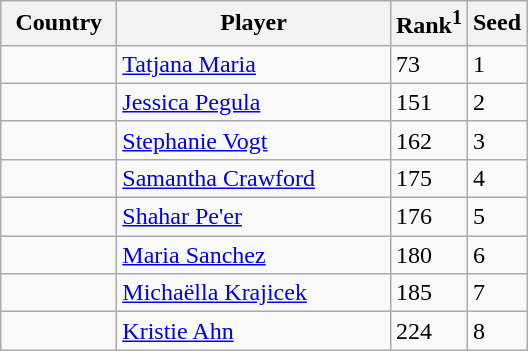<table class="sortable wikitable">
<tr>
<th style="width:70px;">Country</th>
<th style="width:175px;">Player</th>
<th>Rank<sup>1</sup></th>
<th>Seed</th>
</tr>
<tr>
<td></td>
<td><a href='#'>Tatjana Maria</a></td>
<td>73</td>
<td>1</td>
</tr>
<tr>
<td></td>
<td><a href='#'>Jessica Pegula</a></td>
<td>151</td>
<td>2</td>
</tr>
<tr>
<td></td>
<td><a href='#'>Stephanie Vogt</a></td>
<td>162</td>
<td>3</td>
</tr>
<tr>
<td></td>
<td><a href='#'>Samantha Crawford</a></td>
<td>175</td>
<td>4</td>
</tr>
<tr>
<td></td>
<td><a href='#'>Shahar Pe'er</a></td>
<td>176</td>
<td>5</td>
</tr>
<tr>
<td></td>
<td><a href='#'>Maria Sanchez</a></td>
<td>180</td>
<td>6</td>
</tr>
<tr>
<td></td>
<td><a href='#'>Michaëlla Krajicek</a></td>
<td>185</td>
<td>7</td>
</tr>
<tr>
<td></td>
<td><a href='#'>Kristie Ahn</a></td>
<td>224</td>
<td>8</td>
</tr>
</table>
